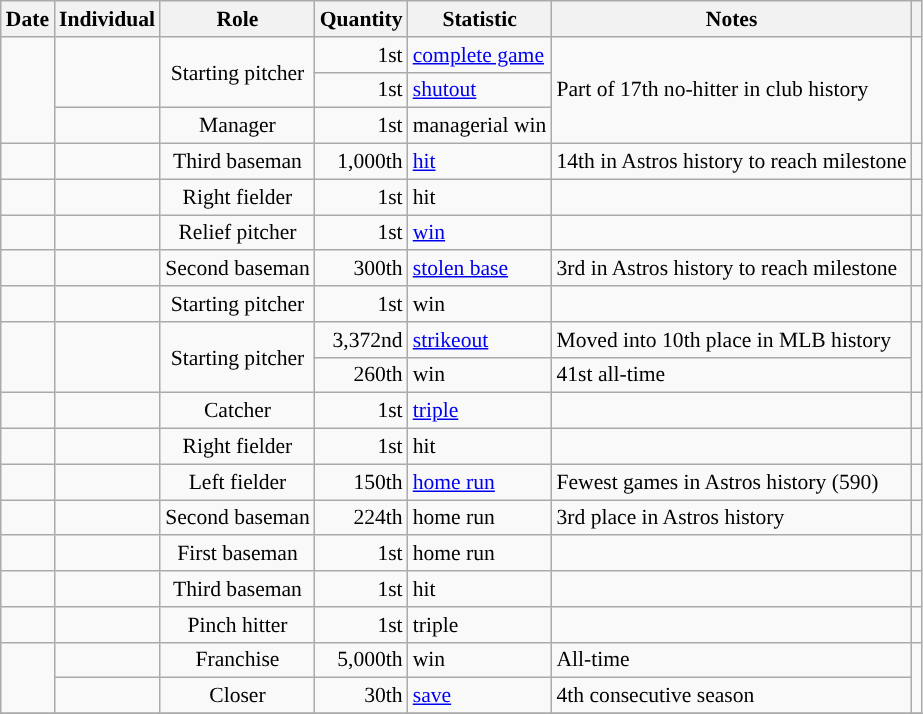<table class="wikitable sortable" style="font-size: 90%">
<tr>
<th>Date</th>
<th>Individual</th>
<th>Role</th>
<th>Quantity</th>
<th>Statistic</th>
<th>Notes</th>
<th></th>
</tr>
<tr>
<td rowspan="3"></td>
<td rowspan="2"></td>
<td rowspan="2" align=center>Starting pitcher</td>
<td align=right>1st</td>
<td><a href='#'>complete game</a></td>
<td rowspan="3">Part of 17th no-hitter in club history</td>
<td rowspan="3" align=center></td>
</tr>
<tr>
<td align=right>1st</td>
<td><a href='#'>shutout</a></td>
</tr>
<tr>
<td></td>
<td align=center>Manager</td>
<td align=right>1st</td>
<td>managerial win</td>
</tr>
<tr>
<td></td>
<td></td>
<td align=center>Third baseman</td>
<td align=right>1,000th</td>
<td><a href='#'>hit</a></td>
<td>14th in Astros history to reach milestone</td>
<td align=center></td>
</tr>
<tr>
<td></td>
<td></td>
<td align=center>Right fielder</td>
<td align=right>1st</td>
<td>hit</td>
<td></td>
<td align=center></td>
</tr>
<tr>
<td></td>
<td></td>
<td align=center>Relief pitcher</td>
<td align=right>1st</td>
<td><a href='#'>win</a></td>
<td align=center></td>
<td align=center></td>
</tr>
<tr>
<td></td>
<td></td>
<td align=center>Second baseman</td>
<td align=right>300th</td>
<td><a href='#'>stolen base</a></td>
<td>3rd in Astros history to reach milestone</td>
<td align=center></td>
</tr>
<tr>
<td></td>
<td></td>
<td align=center>Starting pitcher</td>
<td align=right>1st</td>
<td>win</td>
<td></td>
<td align=center></td>
</tr>
<tr>
<td rowspan="2"></td>
<td rowspan="2"></td>
<td rowspan="2" align=center>Starting pitcher</td>
<td align=right>3,372nd</td>
<td><a href='#'>strikeout</a></td>
<td>Moved into 10th place in MLB history</td>
<td rowspan="2" align=center></td>
</tr>
<tr>
<td align=right>260th</td>
<td>win</td>
<td>41st all-time</td>
</tr>
<tr>
<td></td>
<td></td>
<td align=center>Catcher</td>
<td align=right>1st</td>
<td><a href='#'>triple</a></td>
<td></td>
<td align=center></td>
</tr>
<tr>
<td></td>
<td></td>
<td align=center>Right fielder</td>
<td align=right>1st</td>
<td>hit</td>
<td></td>
<td align=center></td>
</tr>
<tr>
<td></td>
<td></td>
<td align=center>Left fielder</td>
<td align=right>150th</td>
<td><a href='#'>home run</a></td>
<td>Fewest games in Astros history (590)</td>
<td align=center></td>
</tr>
<tr>
<td></td>
<td></td>
<td align=center>Second baseman</td>
<td align=right>224th</td>
<td>home run</td>
<td>3rd place in Astros history</td>
<td align=center></td>
</tr>
<tr>
<td></td>
<td></td>
<td align=center>First baseman</td>
<td align=right>1st</td>
<td>home run</td>
<td></td>
<td align=center></td>
</tr>
<tr>
<td></td>
<td></td>
<td align=center>Third baseman</td>
<td align=right>1st</td>
<td>hit</td>
<td></td>
<td align=center></td>
</tr>
<tr>
<td></td>
<td></td>
<td align=center>Pinch hitter</td>
<td align=right>1st</td>
<td>triple</td>
<td></td>
<td align=center></td>
</tr>
<tr>
<td rowspan="2"></td>
<td></td>
<td align=center>Franchise</td>
<td align=right>5,000th</td>
<td>win</td>
<td rowspan="">All-time</td>
<td rowspan="2" align=center></td>
</tr>
<tr>
<td></td>
<td align=center>Closer</td>
<td align=right>30th</td>
<td><a href='#'>save</a></td>
<td>4th consecutive season</td>
</tr>
<tr>
</tr>
<tr>
</tr>
</table>
